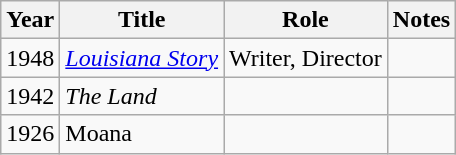<table class="wikitable">
<tr>
<th>Year</th>
<th>Title</th>
<th>Role</th>
<th>Notes</th>
</tr>
<tr>
<td>1948</td>
<td><em><a href='#'>Louisiana Story</a></em></td>
<td>Writer, Director</td>
<td></td>
</tr>
<tr>
<td>1942</td>
<td><em>The Land</em></td>
<td></td>
<td></td>
</tr>
<tr>
<td>1926</td>
<td>Moana</td>
<td></td>
<td></td>
</tr>
</table>
